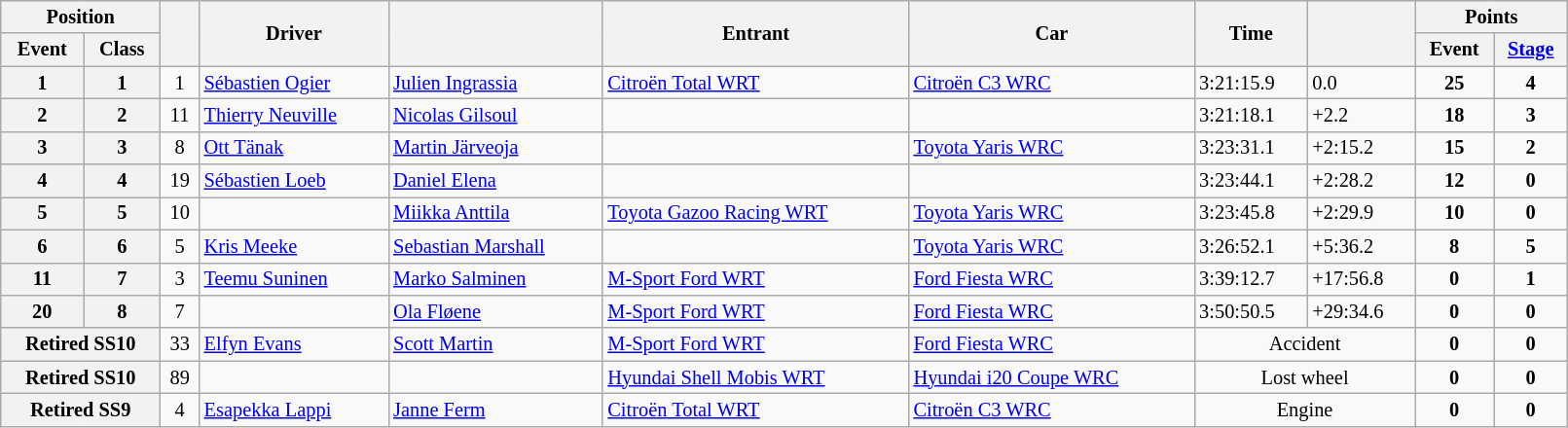<table class="wikitable" width=85% style="font-size: 85%;">
<tr>
<th colspan="2">Position</th>
<th rowspan="2"></th>
<th rowspan="2">Driver</th>
<th rowspan="2"></th>
<th rowspan="2">Entrant</th>
<th rowspan="2">Car</th>
<th rowspan="2">Time</th>
<th rowspan="2"></th>
<th colspan="2">Points</th>
</tr>
<tr>
<th>Event</th>
<th>Class</th>
<th>Event</th>
<th><a href='#'>Stage</a></th>
</tr>
<tr>
<th>1</th>
<th>1</th>
<td align="center">1</td>
<td><a href='#'>Sébastien Ogier</a></td>
<td><a href='#'>Julien Ingrassia</a></td>
<td><a href='#'>Citroën Total WRT</a></td>
<td><a href='#'>Citroën C3 WRC</a></td>
<td>3:21:15.9</td>
<td>0.0</td>
<td align="center"><strong>25</strong></td>
<td align="center"><strong>4</strong></td>
</tr>
<tr>
<th>2</th>
<th>2</th>
<td align="center">11</td>
<td><a href='#'>Thierry Neuville</a></td>
<td><a href='#'>Nicolas Gilsoul</a></td>
<td></td>
<td></td>
<td>3:21:18.1</td>
<td>+2.2</td>
<td align="center"><strong>18</strong></td>
<td align="center"><strong>3</strong></td>
</tr>
<tr>
<th>3</th>
<th>3</th>
<td align="center">8</td>
<td><a href='#'>Ott Tänak</a></td>
<td><a href='#'>Martin Järveoja</a></td>
<td></td>
<td><a href='#'>Toyota Yaris WRC</a></td>
<td>3:23:31.1</td>
<td>+2:15.2</td>
<td align="center"><strong>15</strong></td>
<td align="center"><strong>2</strong></td>
</tr>
<tr>
<th>4</th>
<th>4</th>
<td align="center">19</td>
<td><a href='#'>Sébastien Loeb</a></td>
<td><a href='#'>Daniel Elena</a></td>
<td></td>
<td></td>
<td>3:23:44.1</td>
<td>+2:28.2</td>
<td align="center"><strong>12</strong></td>
<td align="center"><strong>0</strong></td>
</tr>
<tr>
<th>5</th>
<th>5</th>
<td align="center">10</td>
<td></td>
<td><a href='#'>Miikka Anttila</a></td>
<td><a href='#'>Toyota Gazoo Racing WRT</a></td>
<td><a href='#'>Toyota Yaris WRC</a></td>
<td>3:23:45.8</td>
<td>+2:29.9</td>
<td align="center"><strong>10</strong></td>
<td align="center"><strong>0</strong></td>
</tr>
<tr>
<th>6</th>
<th>6</th>
<td align="center">5</td>
<td><a href='#'>Kris Meeke</a></td>
<td><a href='#'>Sebastian Marshall</a></td>
<td></td>
<td><a href='#'>Toyota Yaris WRC</a></td>
<td>3:26:52.1</td>
<td>+5:36.2</td>
<td align="center"><strong>8</strong></td>
<td align="center"><strong>5</strong></td>
</tr>
<tr>
<th>11</th>
<th>7</th>
<td align="center">3</td>
<td><a href='#'>Teemu Suninen</a></td>
<td><a href='#'>Marko Salminen</a></td>
<td><a href='#'>M-Sport Ford WRT</a></td>
<td><a href='#'>Ford Fiesta WRC</a></td>
<td>3:39:12.7</td>
<td>+17:56.8</td>
<td align="center"><strong>0</strong></td>
<td align="center"><strong>1</strong></td>
</tr>
<tr>
<th>20</th>
<th>8</th>
<td align="center">7</td>
<td></td>
<td><a href='#'>Ola Fløene</a></td>
<td><a href='#'>M-Sport Ford WRT</a></td>
<td><a href='#'>Ford Fiesta WRC</a></td>
<td>3:50:50.5</td>
<td>+29:34.6</td>
<td align="center"><strong>0</strong></td>
<td align="center"><strong>0</strong></td>
</tr>
<tr>
<th colspan="2">Retired SS10</th>
<td align="center">33</td>
<td><a href='#'>Elfyn Evans</a></td>
<td><a href='#'>Scott Martin</a></td>
<td><a href='#'>M-Sport Ford WRT</a></td>
<td><a href='#'>Ford Fiesta WRC</a></td>
<td align="center" colspan="2">Accident</td>
<td align="center"><strong>0</strong></td>
<td align="center"><strong>0</strong></td>
</tr>
<tr>
<th colspan="2">Retired SS10</th>
<td align="center">89</td>
<td></td>
<td></td>
<td><a href='#'>Hyundai Shell Mobis WRT</a></td>
<td><a href='#'>Hyundai i20 Coupe WRC</a></td>
<td align="center" colspan="2">Lost wheel</td>
<td align="center"><strong>0</strong></td>
<td align="center"><strong>0</strong></td>
</tr>
<tr>
<th colspan="2">Retired SS9</th>
<td align="center">4</td>
<td><a href='#'>Esapekka Lappi</a></td>
<td><a href='#'>Janne Ferm</a></td>
<td><a href='#'>Citroën Total WRT</a></td>
<td><a href='#'>Citroën C3 WRC</a></td>
<td align="center" colspan="2">Engine</td>
<td align="center"><strong>0</strong></td>
<td align="center"><strong>0</strong></td>
</tr>
</table>
